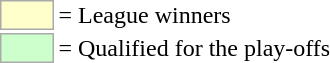<table>
<tr>
<td style="background-color:#ffffcc; border:1px solid #aaaaaa; width:2em;"></td>
<td>= League winners</td>
</tr>
<tr>
<td style="background-color:#ccffcc; border:1px solid #aaaaaa; width:2em;"></td>
<td>= Qualified for the play-offs</td>
</tr>
</table>
